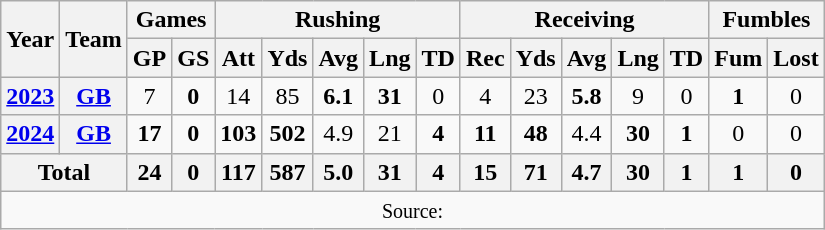<table class="wikitable" style="text-align: center;">
<tr>
<th rowspan="2">Year</th>
<th rowspan="2">Team</th>
<th colspan="2">Games</th>
<th colspan="5">Rushing</th>
<th colspan="5">Receiving</th>
<th colspan="2">Fumbles</th>
</tr>
<tr>
<th>GP</th>
<th>GS</th>
<th>Att</th>
<th>Yds</th>
<th>Avg</th>
<th>Lng</th>
<th>TD</th>
<th>Rec</th>
<th>Yds</th>
<th>Avg</th>
<th>Lng</th>
<th>TD</th>
<th>Fum</th>
<th>Lost</th>
</tr>
<tr>
<th><a href='#'>2023</a></th>
<th><a href='#'>GB</a></th>
<td>7</td>
<td><strong>0</strong></td>
<td>14</td>
<td>85</td>
<td><strong>6.1</strong></td>
<td><strong>31</strong></td>
<td>0</td>
<td>4</td>
<td>23</td>
<td><strong>5.8</strong></td>
<td>9</td>
<td>0</td>
<td><strong>1</strong></td>
<td>0</td>
</tr>
<tr>
<th><a href='#'>2024</a></th>
<th><a href='#'>GB</a></th>
<td><strong>17</strong></td>
<td><strong>0</strong></td>
<td><strong>103</strong></td>
<td><strong>502</strong></td>
<td>4.9</td>
<td>21</td>
<td><strong>4</strong></td>
<td><strong>11</strong></td>
<td><strong>48</strong></td>
<td>4.4</td>
<td><strong>30</strong></td>
<td><strong>1</strong></td>
<td>0</td>
<td>0</td>
</tr>
<tr>
<th colspan="2">Total</th>
<th>24</th>
<th>0</th>
<th>117</th>
<th>587</th>
<th>5.0</th>
<th>31</th>
<th>4</th>
<th>15</th>
<th>71</th>
<th>4.7</th>
<th>30</th>
<th>1</th>
<th>1</th>
<th>0</th>
</tr>
<tr>
<td colspan="16"><small>Source: </small></td>
</tr>
</table>
